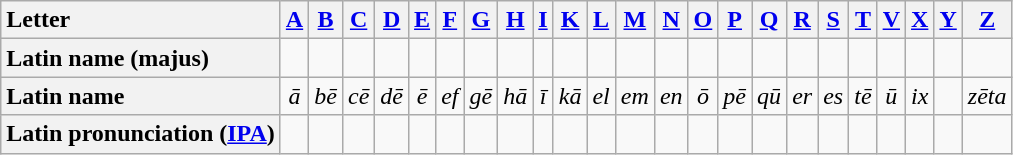<table class="wikitable" style="text-align:center">
<tr>
<th style="text-align:left">Letter</th>
<th><a href='#'>A</a></th>
<th><a href='#'>B</a></th>
<th><a href='#'>C</a></th>
<th><a href='#'>D</a></th>
<th><a href='#'>E</a></th>
<th><a href='#'>F</a></th>
<th><a href='#'>G</a></th>
<th><a href='#'>H</a></th>
<th><a href='#'>I</a></th>
<th><a href='#'>K</a></th>
<th><a href='#'>L</a></th>
<th><a href='#'>M</a></th>
<th><a href='#'>N</a></th>
<th><a href='#'>O</a></th>
<th><a href='#'>P</a></th>
<th><a href='#'>Q</a></th>
<th><a href='#'>R</a></th>
<th><a href='#'>S</a></th>
<th><a href='#'>T</a></th>
<th><a href='#'>V</a></th>
<th><a href='#'>X</a></th>
<th><a href='#'>Y</a></th>
<th><a href='#'>Z</a></th>
</tr>
<tr>
<th style="text-align:left">Latin name (majus)</th>
<td></td>
<td></td>
<td></td>
<td></td>
<td></td>
<td></td>
<td></td>
<td></td>
<td></td>
<td></td>
<td></td>
<td></td>
<td></td>
<td></td>
<td></td>
<td></td>
<td></td>
<td></td>
<td></td>
<td></td>
<td></td>
<td></td>
<td></td>
</tr>
<tr>
<th style="text-align:left">Latin name</th>
<td><em>ā</em></td>
<td><em>bē</em></td>
<td><em>cē </em></td>
<td><em>dē </em></td>
<td><em>ē</em></td>
<td><em>ef</em></td>
<td><em>gē </em></td>
<td><em>hā</em></td>
<td><em>ī</em></td>
<td><em>kā </em></td>
<td><em>el</em></td>
<td><em>em</em></td>
<td><em>en</em></td>
<td><em>ō </em></td>
<td><em>pē</em></td>
<td><em>qū </em></td>
<td><em>er</em></td>
<td><em>es </em></td>
<td><em>tē</em></td>
<td><em>ū</em></td>
<td><em>ix </em></td>
<td></td>
<td><em>zēta</em></td>
</tr>
<tr>
<th style="text-align:left">Latin pronunciation (<a href='#'>IPA</a>)</th>
<td></td>
<td></td>
<td></td>
<td></td>
<td></td>
<td></td>
<td></td>
<td></td>
<td></td>
<td></td>
<td></td>
<td></td>
<td></td>
<td></td>
<td></td>
<td></td>
<td></td>
<td></td>
<td></td>
<td></td>
<td></td>
<td></td>
<td></td>
</tr>
</table>
